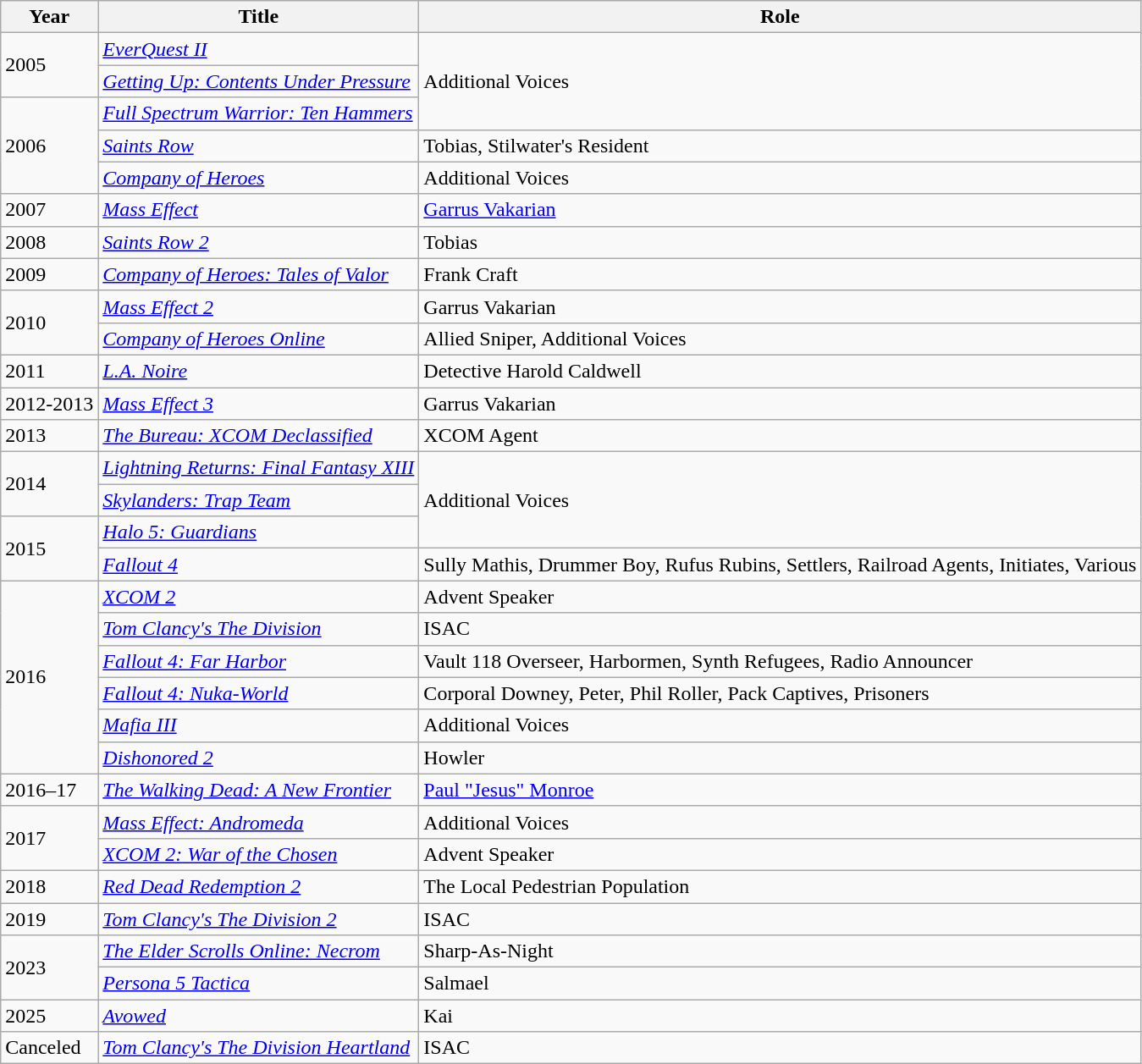<table class="wikitable sortable">
<tr>
<th>Year</th>
<th>Title</th>
<th>Role</th>
</tr>
<tr>
<td rowspan="2">2005</td>
<td><em><a href='#'>EverQuest II</a></em></td>
<td rowspan="3">Additional Voices</td>
</tr>
<tr>
<td><em><a href='#'>Getting Up: Contents Under Pressure</a></em></td>
</tr>
<tr>
<td rowspan="3">2006</td>
<td><em><a href='#'>Full Spectrum Warrior: Ten Hammers</a></em></td>
</tr>
<tr>
<td><em><a href='#'>Saints Row</a></em></td>
<td>Tobias, Stilwater's Resident</td>
</tr>
<tr>
<td><em><a href='#'>Company of Heroes</a></em></td>
<td>Additional Voices</td>
</tr>
<tr>
<td>2007</td>
<td><em><a href='#'>Mass Effect</a></em></td>
<td><a href='#'>Garrus Vakarian</a></td>
</tr>
<tr>
<td>2008</td>
<td><em><a href='#'>Saints Row 2</a></em></td>
<td>Tobias</td>
</tr>
<tr>
<td>2009</td>
<td><em><a href='#'>Company of Heroes: Tales of Valor</a></em></td>
<td>Frank Craft</td>
</tr>
<tr>
<td rowspan="2">2010</td>
<td><em><a href='#'>Mass Effect 2</a></em></td>
<td>Garrus Vakarian</td>
</tr>
<tr>
<td><em><a href='#'>Company of Heroes Online</a></em></td>
<td>Allied Sniper, Additional Voices</td>
</tr>
<tr>
<td>2011</td>
<td><em><a href='#'>L.A. Noire</a></em></td>
<td>Detective Harold Caldwell</td>
</tr>
<tr>
<td>2012-2013</td>
<td><em><a href='#'>Mass Effect 3</a></em></td>
<td>Garrus Vakarian</td>
</tr>
<tr>
<td>2013</td>
<td><em><a href='#'>The Bureau: XCOM Declassified</a></em></td>
<td>XCOM Agent</td>
</tr>
<tr>
<td rowspan="2">2014</td>
<td><em><a href='#'>Lightning Returns: Final Fantasy XIII</a></em></td>
<td rowspan="3">Additional Voices</td>
</tr>
<tr>
<td><em><a href='#'>Skylanders: Trap Team</a></em></td>
</tr>
<tr>
<td rowspan="2">2015</td>
<td><em><a href='#'>Halo 5: Guardians</a></em></td>
</tr>
<tr>
<td><em><a href='#'>Fallout 4</a></em></td>
<td>Sully Mathis, Drummer Boy, Rufus Rubins, Settlers, Railroad Agents, Initiates, Various</td>
</tr>
<tr>
<td rowspan="6">2016</td>
<td><em><a href='#'>XCOM 2</a></em></td>
<td>Advent Speaker</td>
</tr>
<tr>
<td><em><a href='#'>Tom Clancy's The Division</a></em></td>
<td>ISAC</td>
</tr>
<tr>
<td><em><a href='#'>Fallout 4: Far Harbor</a></em></td>
<td>Vault 118 Overseer, Harbormen, Synth Refugees, Radio Announcer</td>
</tr>
<tr>
<td><em><a href='#'>Fallout 4: Nuka-World</a></em></td>
<td>Corporal Downey, Peter, Phil Roller, Pack Captives, Prisoners</td>
</tr>
<tr>
<td><em><a href='#'>Mafia III</a></em></td>
<td>Additional Voices</td>
</tr>
<tr>
<td><em><a href='#'>Dishonored 2</a></em></td>
<td>Howler</td>
</tr>
<tr>
<td>2016–17</td>
<td><em><a href='#'>The Walking Dead: A New Frontier</a></em></td>
<td><a href='#'>Paul "Jesus" Monroe</a></td>
</tr>
<tr>
<td rowspan="2">2017</td>
<td><em><a href='#'>Mass Effect: Andromeda</a></em></td>
<td>Additional Voices</td>
</tr>
<tr>
<td><em><a href='#'>XCOM 2: War of the Chosen</a></em></td>
<td>Advent Speaker</td>
</tr>
<tr>
<td>2018</td>
<td><em><a href='#'>Red Dead Redemption 2</a></em></td>
<td>The Local Pedestrian Population</td>
</tr>
<tr>
<td>2019</td>
<td><em><a href='#'>Tom Clancy's The Division 2</a></em></td>
<td>ISAC</td>
</tr>
<tr>
<td rowspan="2">2023</td>
<td><em><a href='#'>The Elder Scrolls Online: Necrom</a></em></td>
<td>Sharp-As-Night</td>
</tr>
<tr>
<td><em><a href='#'>Persona 5 Tactica</a></em></td>
<td>Salmael</td>
</tr>
<tr>
<td rowspan="1">2025</td>
<td><em><a href='#'>Avowed</a></em></td>
<td>Kai</td>
</tr>
<tr>
<td>Canceled</td>
<td><em><a href='#'>Tom Clancy's The Division Heartland</a></em></td>
<td>ISAC</td>
</tr>
</table>
